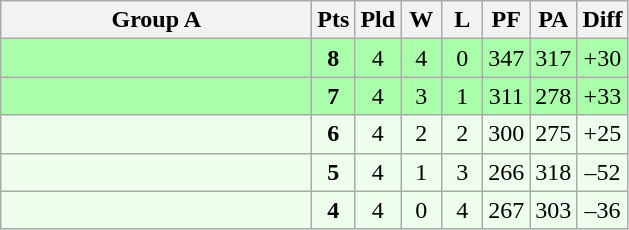<table class=wikitable style="text-align:center">
<tr>
<th width=200>Group A</th>
<th width=20>Pts</th>
<th width=20>Pld</th>
<th width=20>W</th>
<th width=20>L</th>
<th width=20>PF</th>
<th width=20>PA</th>
<th width=20>Diff</th>
</tr>
<tr style="background:#aaffaa">
<td align=left></td>
<td><strong>8</strong></td>
<td>4</td>
<td>4</td>
<td>0</td>
<td>347</td>
<td>317</td>
<td>+30</td>
</tr>
<tr style="background:#aaffaa">
<td align=left></td>
<td><strong>7</strong></td>
<td>4</td>
<td>3</td>
<td>1</td>
<td>311</td>
<td>278</td>
<td>+33</td>
</tr>
<tr style="background:#eeffee">
<td align=left></td>
<td><strong>6</strong></td>
<td>4</td>
<td>2</td>
<td>2</td>
<td>300</td>
<td>275</td>
<td>+25</td>
</tr>
<tr style="background:#eeffee">
<td align=left></td>
<td><strong>5</strong></td>
<td>4</td>
<td>1</td>
<td>3</td>
<td>266</td>
<td>318</td>
<td>–52</td>
</tr>
<tr style="background:#eeffee">
<td align=left></td>
<td><strong>4</strong></td>
<td>4</td>
<td>0</td>
<td>4</td>
<td>267</td>
<td>303</td>
<td>–36</td>
</tr>
</table>
